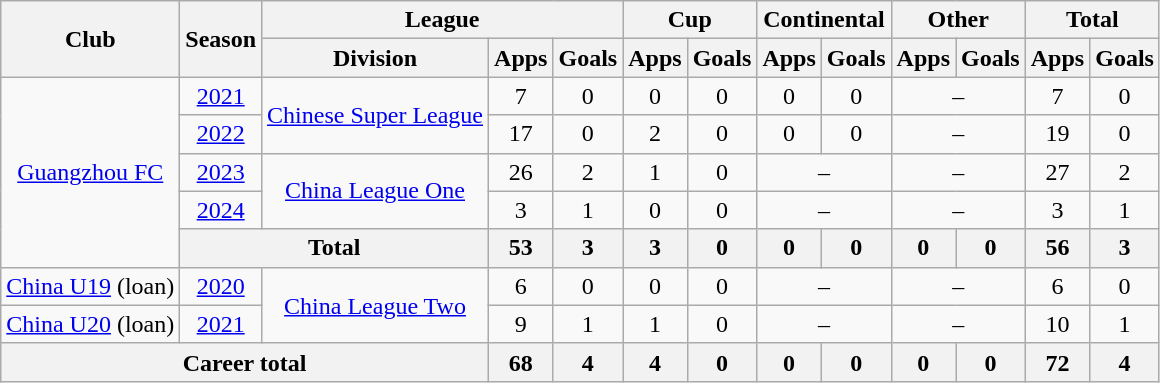<table class="wikitable" style="text-align: center">
<tr>
<th rowspan="2">Club</th>
<th rowspan="2">Season</th>
<th colspan="3">League</th>
<th colspan="2">Cup</th>
<th colspan="2">Continental</th>
<th colspan="2">Other</th>
<th colspan="2">Total</th>
</tr>
<tr>
<th>Division</th>
<th>Apps</th>
<th>Goals</th>
<th>Apps</th>
<th>Goals</th>
<th>Apps</th>
<th>Goals</th>
<th>Apps</th>
<th>Goals</th>
<th>Apps</th>
<th>Goals</th>
</tr>
<tr>
<td rowspan="5"><a href='#'>Guangzhou FC</a></td>
<td><a href='#'>2021</a></td>
<td rowspan="2"><a href='#'>Chinese Super League</a></td>
<td>7</td>
<td>0</td>
<td>0</td>
<td>0</td>
<td>0</td>
<td>0</td>
<td colspan="2">–</td>
<td>7</td>
<td>0</td>
</tr>
<tr>
<td><a href='#'>2022</a></td>
<td>17</td>
<td>0</td>
<td>2</td>
<td>0</td>
<td>0</td>
<td>0</td>
<td colspan="2">–</td>
<td>19</td>
<td>0</td>
</tr>
<tr>
<td><a href='#'>2023</a></td>
<td rowspan=2><a href='#'>China League One</a></td>
<td>26</td>
<td>2</td>
<td>1</td>
<td>0</td>
<td colspan="2">–</td>
<td colspan="2">–</td>
<td>27</td>
<td>2</td>
</tr>
<tr>
<td><a href='#'>2024</a></td>
<td>3</td>
<td>1</td>
<td>0</td>
<td>0</td>
<td colspan="2">–</td>
<td colspan="2">–</td>
<td>3</td>
<td>1</td>
</tr>
<tr>
<th colspan=2>Total</th>
<th>53</th>
<th>3</th>
<th>3</th>
<th>0</th>
<th>0</th>
<th>0</th>
<th>0</th>
<th>0</th>
<th>56</th>
<th>3</th>
</tr>
<tr>
<td><a href='#'>China U19</a> (loan)</td>
<td><a href='#'>2020</a></td>
<td rowspan="2"><a href='#'>China League Two</a></td>
<td>6</td>
<td>0</td>
<td>0</td>
<td>0</td>
<td colspan="2">–</td>
<td colspan="2">–</td>
<td>6</td>
<td>0</td>
</tr>
<tr>
<td><a href='#'>China U20</a> (loan)</td>
<td><a href='#'>2021</a></td>
<td>9</td>
<td>1</td>
<td>1</td>
<td>0</td>
<td colspan="2">–</td>
<td colspan="2">–</td>
<td>10</td>
<td>1</td>
</tr>
<tr>
<th colspan=3>Career total</th>
<th>68</th>
<th>4</th>
<th>4</th>
<th>0</th>
<th>0</th>
<th>0</th>
<th>0</th>
<th>0</th>
<th>72</th>
<th>4</th>
</tr>
</table>
